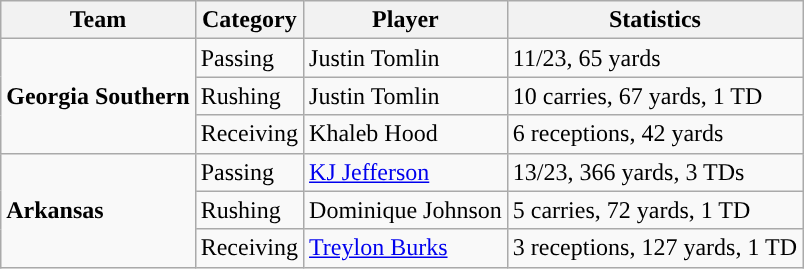<table class="wikitable" style="float: left;">
<tr>
<th>Team</th>
<th>Category</th>
<th>Player</th>
<th>Statistics</th>
</tr>
<tr>
<td rowspan=3><strong>Georgia Southern</strong></td>
<td>Passing</td>
<td>Justin Tomlin</td>
<td>11/23, 65 yards</td>
</tr>
<tr>
<td>Rushing</td>
<td>Justin Tomlin</td>
<td>10 carries, 67 yards, 1 TD</td>
</tr>
<tr>
<td>Receiving</td>
<td>Khaleb Hood</td>
<td>6 receptions, 42 yards</td>
</tr>
<tr>
<td rowspan=3><strong>Arkansas</strong></td>
<td>Passing</td>
<td><a href='#'>KJ Jefferson</a></td>
<td>13/23, 366 yards, 3 TDs</td>
</tr>
<tr>
<td>Rushing</td>
<td>Dominique Johnson</td>
<td>5 carries, 72 yards, 1 TD</td>
</tr>
<tr>
<td>Receiving</td>
<td><a href='#'>Treylon Burks</a></td>
<td>3 receptions, 127 yards, 1 TD</td>
</tr>
</table>
